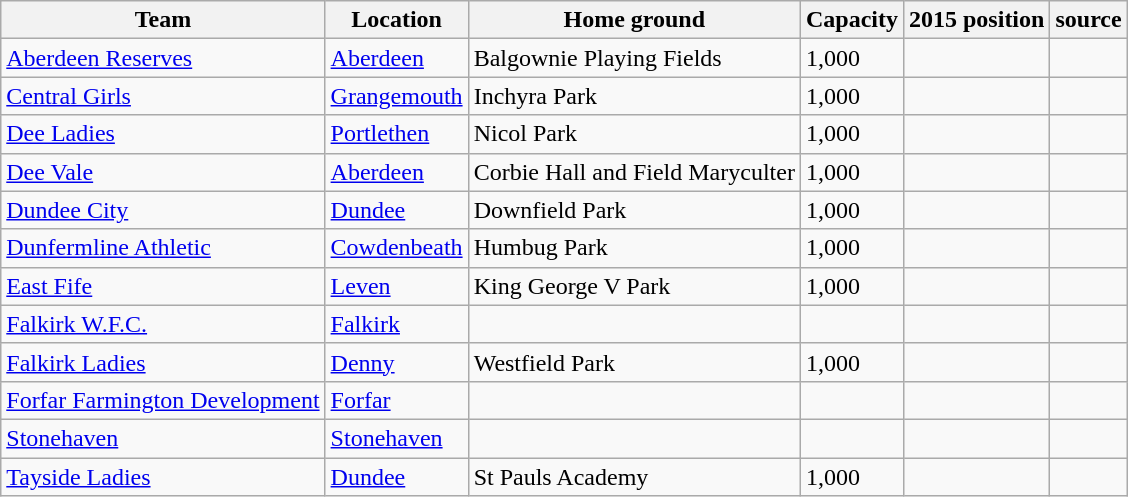<table class="wikitable sortable">
<tr>
<th>Team</th>
<th>Location</th>
<th>Home ground</th>
<th>Capacity</th>
<th data-sort-type="number">2015 position</th>
<th>source</th>
</tr>
<tr>
<td><a href='#'>Aberdeen Reserves</a></td>
<td><a href='#'>Aberdeen</a></td>
<td>Balgownie Playing Fields</td>
<td>1,000</td>
<td></td>
<td></td>
</tr>
<tr>
<td><a href='#'>Central Girls</a></td>
<td><a href='#'>Grangemouth</a></td>
<td>Inchyra Park</td>
<td>1,000</td>
<td></td>
<td></td>
</tr>
<tr>
<td><a href='#'>Dee Ladies</a></td>
<td><a href='#'>Portlethen</a></td>
<td>Nicol Park</td>
<td>1,000</td>
<td></td>
<td></td>
</tr>
<tr>
<td><a href='#'>Dee Vale</a></td>
<td><a href='#'>Aberdeen</a></td>
<td>Corbie Hall and Field Maryculter</td>
<td>1,000</td>
<td></td>
<td></td>
</tr>
<tr>
<td><a href='#'>Dundee City</a></td>
<td><a href='#'>Dundee</a></td>
<td>Downfield Park</td>
<td>1,000</td>
<td></td>
<td></td>
</tr>
<tr>
<td><a href='#'>Dunfermline Athletic</a></td>
<td><a href='#'>Cowdenbeath</a></td>
<td>Humbug Park</td>
<td>1,000</td>
<td></td>
<td></td>
</tr>
<tr>
<td><a href='#'>East Fife</a></td>
<td><a href='#'>Leven</a></td>
<td>King George V Park</td>
<td>1,000</td>
<td></td>
<td></td>
</tr>
<tr>
<td><a href='#'>Falkirk W.F.C.</a></td>
<td><a href='#'>Falkirk</a></td>
<td></td>
<td></td>
<td></td>
<td></td>
</tr>
<tr>
<td><a href='#'>Falkirk Ladies</a></td>
<td><a href='#'>Denny</a></td>
<td>Westfield Park</td>
<td>1,000</td>
<td></td>
<td></td>
</tr>
<tr>
<td><a href='#'>Forfar Farmington Development</a></td>
<td><a href='#'>Forfar</a></td>
<td></td>
<td></td>
<td></td>
<td></td>
</tr>
<tr>
<td><a href='#'>Stonehaven</a></td>
<td><a href='#'>Stonehaven</a></td>
<td></td>
<td></td>
<td></td>
<td></td>
</tr>
<tr>
<td><a href='#'>Tayside Ladies</a></td>
<td><a href='#'>Dundee</a></td>
<td>St Pauls Academy</td>
<td>1,000</td>
<td></td>
<td></td>
</tr>
</table>
